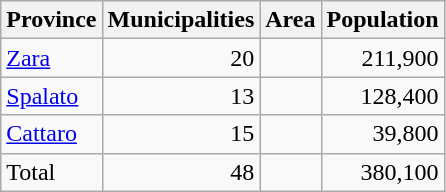<table class="wikitable cemter">
<tr>
<th>Province</th>
<th>Municipalities</th>
<th>Area</th>
<th>Population</th>
</tr>
<tr>
<td align=left><a href='#'>Zara</a></td>
<td align=right>20</td>
<td align=right></td>
<td align=right>211,900</td>
</tr>
<tr>
<td align=left><a href='#'>Spalato</a></td>
<td align=right>13</td>
<td align=right></td>
<td align=right>128,400</td>
</tr>
<tr>
<td align=left><a href='#'>Cattaro</a></td>
<td align=right>15</td>
<td align=right></td>
<td align=right>39,800</td>
</tr>
<tr>
<td align=left>Total</td>
<td align=right>48</td>
<td align=right></td>
<td align=right>380,100</td>
</tr>
</table>
